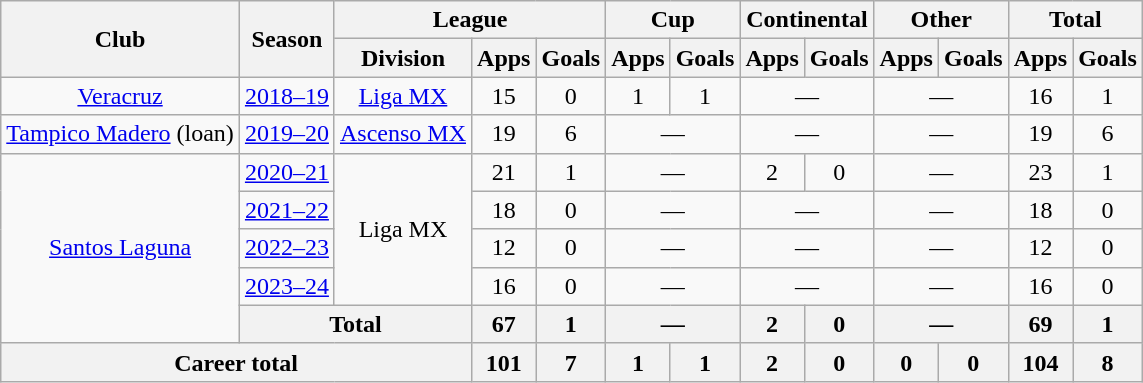<table class="wikitable" style="text-align:center">
<tr>
<th rowspan="2">Club</th>
<th rowspan="2">Season</th>
<th colspan="3">League</th>
<th colspan="2">Cup</th>
<th colspan="2">Continental</th>
<th colspan="2">Other</th>
<th colspan="2">Total</th>
</tr>
<tr>
<th>Division</th>
<th>Apps</th>
<th>Goals</th>
<th>Apps</th>
<th>Goals</th>
<th>Apps</th>
<th>Goals</th>
<th>Apps</th>
<th>Goals</th>
<th>Apps</th>
<th>Goals</th>
</tr>
<tr>
<td><a href='#'>Veracruz</a></td>
<td><a href='#'>2018–19</a></td>
<td><a href='#'>Liga MX</a></td>
<td>15</td>
<td>0</td>
<td>1</td>
<td>1</td>
<td colspan=2>—</td>
<td colspan=2>—</td>
<td>16</td>
<td>1</td>
</tr>
<tr>
<td><a href='#'>Tampico Madero</a> (loan)</td>
<td><a href='#'>2019–20</a></td>
<td><a href='#'>Ascenso MX</a></td>
<td>19</td>
<td>6</td>
<td colspan=2>—</td>
<td colspan=2>—</td>
<td colspan=2>—</td>
<td>19</td>
<td>6</td>
</tr>
<tr>
<td rowspan="5"><a href='#'>Santos Laguna</a></td>
<td><a href='#'>2020–21</a></td>
<td rowspan="4">Liga MX</td>
<td>21</td>
<td>1</td>
<td colspan=2>—</td>
<td>2</td>
<td>0</td>
<td colspan=2>—</td>
<td>23</td>
<td>1</td>
</tr>
<tr>
<td><a href='#'>2021–22</a></td>
<td>18</td>
<td>0</td>
<td colspan=2>—</td>
<td colspan=2>—</td>
<td colspan=2>—</td>
<td>18</td>
<td>0</td>
</tr>
<tr>
<td><a href='#'>2022–23</a></td>
<td>12</td>
<td>0</td>
<td colspan=2>—</td>
<td colspan=2>—</td>
<td colspan=2>—</td>
<td>12</td>
<td>0</td>
</tr>
<tr>
<td><a href='#'>2023–24</a></td>
<td>16</td>
<td>0</td>
<td colspan=2>—</td>
<td colspan=2>—</td>
<td colspan=2>—</td>
<td>16</td>
<td>0</td>
</tr>
<tr>
<th colspan="2">Total</th>
<th>67</th>
<th>1</th>
<th colspan="2">—</th>
<th>2</th>
<th>0</th>
<th colspan="2">—</th>
<th>69</th>
<th>1</th>
</tr>
<tr>
<th colspan="3">Career total</th>
<th>101</th>
<th>7</th>
<th>1</th>
<th>1</th>
<th>2</th>
<th>0</th>
<th>0</th>
<th>0</th>
<th>104</th>
<th>8</th>
</tr>
</table>
